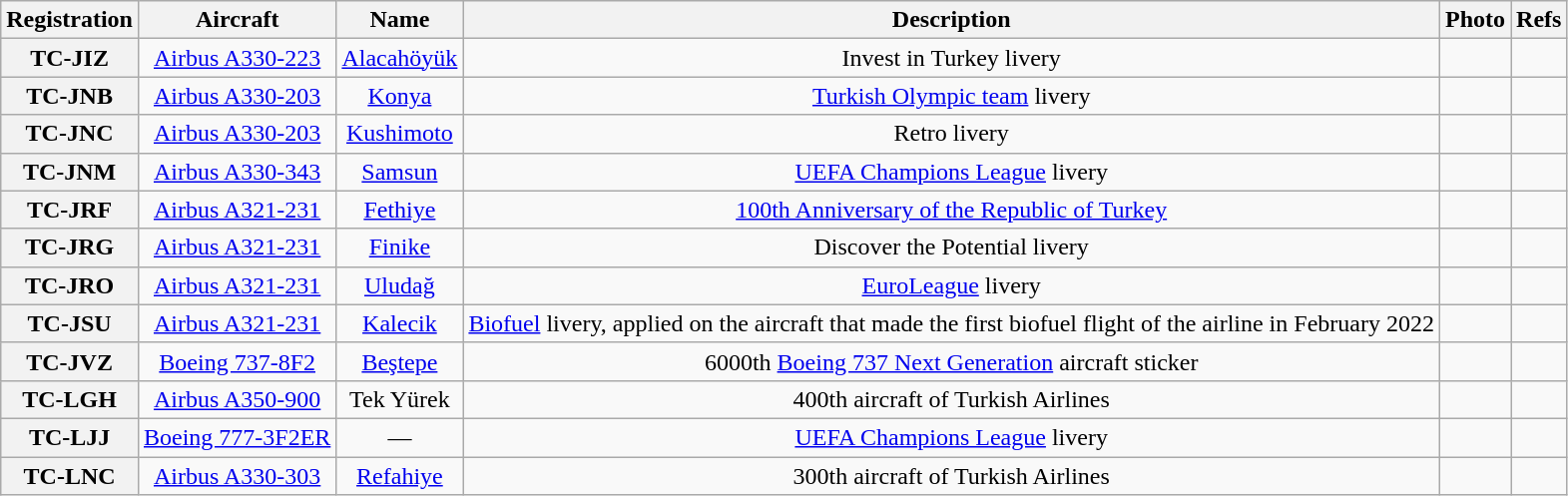<table class="wikitable plainrowheaders sortable" style="text-align:center;">
<tr style="vertical-align:middle;">
<th scope="col">Registration</th>
<th scope="col">Aircraft</th>
<th scope="col">Name</th>
<th scope="col">Description</th>
<th scope="col">Photo</th>
<th scope="col"><abbr>Refs</abbr></th>
</tr>
<tr>
<th scope="row">TC-JIZ</th>
<td><a href='#'>Airbus A330-223</a></td>
<td><a href='#'>Alacahöyük</a></td>
<td>Invest in Turkey livery</td>
<td></td>
<td></td>
</tr>
<tr>
<th scope="row">TC-JNB</th>
<td><a href='#'>Airbus A330-203</a></td>
<td><a href='#'>Konya</a></td>
<td><a href='#'>Turkish Olympic team</a> livery</td>
<td></td>
<td></td>
</tr>
<tr>
<th scope="row">TC-JNC</th>
<td><a href='#'>Airbus A330-203</a></td>
<td><a href='#'>Kushimoto</a></td>
<td>Retro livery</td>
<td></td>
<td></td>
</tr>
<tr>
<th scope="row">TC-JNM</th>
<td><a href='#'>Airbus A330-343</a></td>
<td><a href='#'>Samsun</a></td>
<td><a href='#'>UEFA Champions League</a> livery</td>
<td></td>
<td></td>
</tr>
<tr>
<th scope="row">TC-JRF</th>
<td><a href='#'>Airbus A321-231</a></td>
<td><a href='#'>Fethiye</a></td>
<td><a href='#'>100th Anniversary of the Republic of Turkey</a></td>
<td></td>
<td></td>
</tr>
<tr>
<th scope="row">TC-JRG</th>
<td><a href='#'>Airbus A321-231</a></td>
<td><a href='#'>Finike</a></td>
<td>Discover the Potential livery</td>
<td></td>
<td></td>
</tr>
<tr>
<th scope="row">TC-JRO</th>
<td><a href='#'>Airbus A321-231</a></td>
<td><a href='#'>Uludağ</a></td>
<td><a href='#'>EuroLeague</a> livery</td>
<td></td>
<td></td>
</tr>
<tr>
<th scope="row">TC-JSU</th>
<td><a href='#'>Airbus A321-231</a></td>
<td><a href='#'>Kalecik</a></td>
<td><a href='#'>Biofuel</a> livery, applied on the aircraft that made the first biofuel flight of the airline in February 2022</td>
<td></td>
<td></td>
</tr>
<tr>
<th scope="row">TC-JVZ</th>
<td><a href='#'>Boeing 737-8F2</a></td>
<td><a href='#'>Beştepe</a></td>
<td>6000th <a href='#'>Boeing 737 Next Generation</a> aircraft sticker</td>
<td></td>
<td></td>
</tr>
<tr>
<th scope="row">TC-LGH</th>
<td><a href='#'>Airbus A350-900</a></td>
<td>Tek Yürek</td>
<td>400th aircraft of Turkish Airlines</td>
<td></td>
<td></td>
</tr>
<tr>
<th scope="row">TC-LJJ</th>
<td><a href='#'>Boeing 777-3F2ER</a></td>
<td>—</td>
<td><a href='#'>UEFA Champions League</a> livery</td>
<td></td>
<td></td>
</tr>
<tr>
<th scope="row">TC-LNC</th>
<td><a href='#'>Airbus A330-303</a></td>
<td><a href='#'>Refahiye</a></td>
<td>300th aircraft of Turkish Airlines</td>
<td></td>
<td></td>
</tr>
</table>
